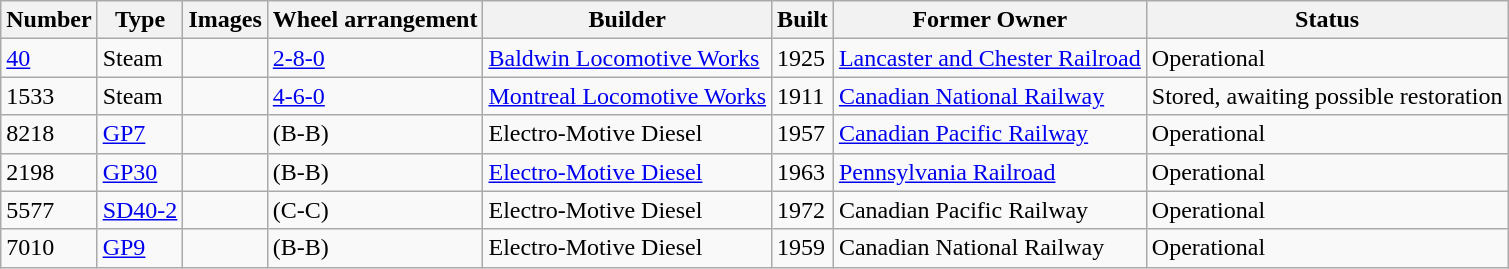<table class="wikitable" style="font-size:100%;">
<tr>
<th>Number</th>
<th>Type</th>
<th>Images</th>
<th>Wheel arrangement</th>
<th>Builder</th>
<th>Built</th>
<th>Former Owner</th>
<th>Status</th>
</tr>
<tr>
<td><a href='#'>40</a></td>
<td>Steam</td>
<td></td>
<td><a href='#'>2-8-0</a></td>
<td><a href='#'>Baldwin Locomotive Works</a></td>
<td>1925</td>
<td><a href='#'>Lancaster and Chester Railroad</a></td>
<td>Operational</td>
</tr>
<tr>
<td>1533</td>
<td>Steam</td>
<td></td>
<td><a href='#'>4-6-0</a></td>
<td><a href='#'>Montreal Locomotive Works</a></td>
<td>1911</td>
<td><a href='#'>Canadian National Railway</a></td>
<td>Stored, awaiting possible restoration</td>
</tr>
<tr>
<td>8218</td>
<td><a href='#'>GP7</a></td>
<td></td>
<td>(B-B)</td>
<td>Electro-Motive Diesel</td>
<td>1957</td>
<td><a href='#'>Canadian Pacific Railway</a></td>
<td>Operational</td>
</tr>
<tr>
<td>2198</td>
<td><a href='#'>GP30</a></td>
<td></td>
<td>(B-B)</td>
<td><a href='#'>Electro-Motive Diesel</a></td>
<td>1963</td>
<td><a href='#'>Pennsylvania Railroad</a></td>
<td>Operational</td>
</tr>
<tr>
<td>5577</td>
<td><a href='#'>SD40-2</a></td>
<td></td>
<td>(C-C)</td>
<td>Electro-Motive Diesel</td>
<td>1972</td>
<td>Canadian Pacific Railway</td>
<td>Operational</td>
</tr>
<tr>
<td>7010</td>
<td><a href='#'>GP9</a></td>
<td></td>
<td>(B-B)</td>
<td>Electro-Motive Diesel</td>
<td>1959</td>
<td>Canadian National Railway</td>
<td>Operational</td>
</tr>
</table>
